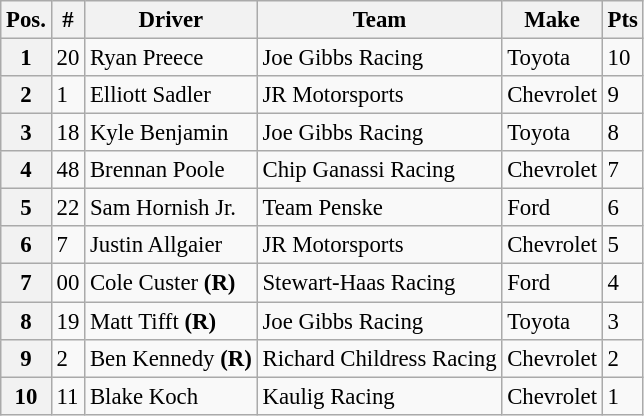<table class="wikitable" style="font-size:95%">
<tr>
<th>Pos.</th>
<th>#</th>
<th>Driver</th>
<th>Team</th>
<th>Make</th>
<th>Pts</th>
</tr>
<tr>
<th>1</th>
<td>20</td>
<td>Ryan Preece</td>
<td>Joe Gibbs Racing</td>
<td>Toyota</td>
<td>10</td>
</tr>
<tr>
<th>2</th>
<td>1</td>
<td>Elliott Sadler</td>
<td>JR Motorsports</td>
<td>Chevrolet</td>
<td>9</td>
</tr>
<tr>
<th>3</th>
<td>18</td>
<td>Kyle Benjamin</td>
<td>Joe Gibbs Racing</td>
<td>Toyota</td>
<td>8</td>
</tr>
<tr>
<th>4</th>
<td>48</td>
<td>Brennan Poole</td>
<td>Chip Ganassi Racing</td>
<td>Chevrolet</td>
<td>7</td>
</tr>
<tr>
<th>5</th>
<td>22</td>
<td>Sam Hornish Jr.</td>
<td>Team Penske</td>
<td>Ford</td>
<td>6</td>
</tr>
<tr>
<th>6</th>
<td>7</td>
<td>Justin Allgaier</td>
<td>JR Motorsports</td>
<td>Chevrolet</td>
<td>5</td>
</tr>
<tr>
<th>7</th>
<td>00</td>
<td>Cole Custer <strong>(R)</strong></td>
<td>Stewart-Haas Racing</td>
<td>Ford</td>
<td>4</td>
</tr>
<tr>
<th>8</th>
<td>19</td>
<td>Matt Tifft <strong>(R)</strong></td>
<td>Joe Gibbs Racing</td>
<td>Toyota</td>
<td>3</td>
</tr>
<tr>
<th>9</th>
<td>2</td>
<td>Ben Kennedy <strong>(R)</strong></td>
<td>Richard Childress Racing</td>
<td>Chevrolet</td>
<td>2</td>
</tr>
<tr>
<th>10</th>
<td>11</td>
<td>Blake Koch</td>
<td>Kaulig Racing</td>
<td>Chevrolet</td>
<td>1</td>
</tr>
</table>
